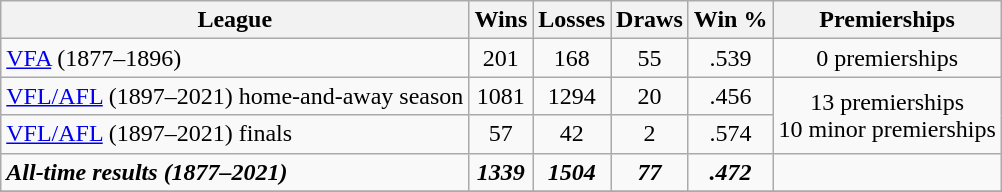<table class="wikitable">
<tr>
<th>League</th>
<th>Wins</th>
<th>Losses</th>
<th>Draws</th>
<th>Win %</th>
<th>Premierships</th>
</tr>
<tr>
<td><a href='#'>VFA</a> (1877–1896)</td>
<td align="center">201</td>
<td align="center">168</td>
<td align="center">55</td>
<td align="center">.539</td>
<td align="center">0 premierships</td>
</tr>
<tr>
<td><a href='#'>VFL/AFL</a> (1897–2021) home-and-away season</td>
<td align="center">1081</td>
<td align="center">1294</td>
<td align="center">20</td>
<td align="center">.456</td>
<td align="center" rowspan="2">13 premierships<br>10 minor premierships</td>
</tr>
<tr>
<td><a href='#'>VFL/AFL</a> (1897–2021) finals</td>
<td align="center">57</td>
<td align="center">42</td>
<td align="center">2</td>
<td align="center">.574</td>
</tr>
<tr>
<td><strong><em>All-time results (1877–2021)</em></strong></td>
<td align="center"><strong><em>1339</em></strong></td>
<td align="center"><strong><em>1504</em></strong></td>
<td align="center"><strong><em>77</em></strong></td>
<td align="center"><strong><em>.472</em></strong></td>
<td></td>
</tr>
<tr>
</tr>
</table>
